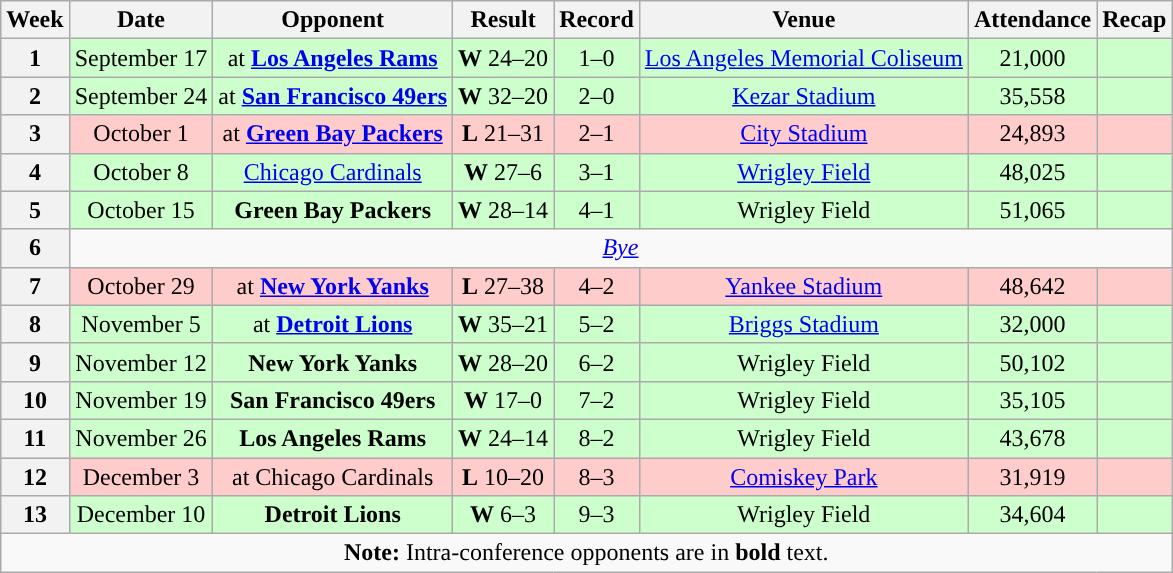<table class="wikitable" style="text-align:center">
<tr>
<th>Week</th>
<th>Date</th>
<th>Opponent</th>
<th>Result</th>
<th>Record</th>
<th>Venue</th>
<th>Attendance</th>
<th>Recap</th>
</tr>
<tr style="background:#cfc">
<th>1</th>
<td>September 17</td>
<td>at <strong><a href='#'>Los Angeles Rams</a></strong></td>
<td><strong>W</strong> 24–20</td>
<td>1–0</td>
<td><a href='#'>Los Angeles Memorial Coliseum</a></td>
<td>21,000</td>
<td></td>
</tr>
<tr style="background:#cfc">
<th>2</th>
<td>September 24</td>
<td>at <strong><a href='#'>San Francisco 49ers</a></strong></td>
<td><strong>W</strong> 32–20</td>
<td>2–0</td>
<td><a href='#'>Kezar Stadium</a></td>
<td>35,558</td>
<td></td>
</tr>
<tr style="background:#fcc">
<th>3</th>
<td>October 1</td>
<td>at <strong><a href='#'>Green Bay Packers</a></strong></td>
<td><strong>L</strong> 21–31</td>
<td>2–1</td>
<td><a href='#'>City Stadium</a></td>
<td>24,893</td>
<td></td>
</tr>
<tr style="background:#cfc">
<th>4</th>
<td>October 8</td>
<td><a href='#'>Chicago Cardinals</a></td>
<td><strong>W</strong> 27–6</td>
<td>3–1</td>
<td><a href='#'>Wrigley Field</a></td>
<td>48,025</td>
<td></td>
</tr>
<tr style="background:#cfc">
<th>5</th>
<td>October 15</td>
<td><strong>Green Bay Packers</strong></td>
<td><strong>W</strong> 28–14</td>
<td>4–1</td>
<td>Wrigley Field</td>
<td>51,065</td>
<td></td>
</tr>
<tr style="background:">
<th>6</th>
<td colspan="7"><em><a href='#'>Bye</a></em></td>
</tr>
<tr style="background:#fcc">
<th>7</th>
<td>October 29</td>
<td>at <strong><a href='#'>New York Yanks</a></strong></td>
<td><strong>L</strong> 27–38</td>
<td>4–2</td>
<td><a href='#'>Yankee Stadium</a></td>
<td>48,642</td>
<td></td>
</tr>
<tr style="background:#cfc">
<th>8</th>
<td>November 5</td>
<td>at <strong><a href='#'>Detroit Lions</a></strong></td>
<td><strong>W</strong> 35–21</td>
<td>5–2</td>
<td><a href='#'>Briggs Stadium</a></td>
<td>32,000</td>
<td></td>
</tr>
<tr style="background:#cfc">
<th>9</th>
<td>November 12</td>
<td><strong>New York Yanks</strong></td>
<td><strong>W</strong> 28–20</td>
<td>6–2</td>
<td>Wrigley Field</td>
<td>50,102</td>
<td></td>
</tr>
<tr style="background:#cfc">
<th>10</th>
<td>November 19</td>
<td><strong>San Francisco 49ers</strong></td>
<td><strong>W</strong> 17–0</td>
<td>7–2</td>
<td>Wrigley Field</td>
<td>35,105</td>
<td></td>
</tr>
<tr style="background:#cfc">
<th>11</th>
<td>November 26</td>
<td><strong>Los Angeles Rams</strong></td>
<td><strong>W</strong> 24–14</td>
<td>8–2</td>
<td>Wrigley Field</td>
<td>43,678</td>
<td></td>
</tr>
<tr style="background:#fcc">
<th>12</th>
<td>December 3</td>
<td>at Chicago Cardinals</td>
<td><strong>L</strong> 10–20</td>
<td>8–3</td>
<td><a href='#'>Comiskey Park</a></td>
<td>31,919</td>
<td></td>
</tr>
<tr style="background:#cfc">
<th>13</th>
<td>December 10</td>
<td><strong>Detroit Lions</strong></td>
<td><strong>W</strong> 6–3</td>
<td>9–3</td>
<td>Wrigley Field</td>
<td>34,604</td>
<td></td>
</tr>
<tr>
<td colspan="8"><strong>Note:</strong> Intra-conference opponents are in <strong>bold</strong> text.</td>
</tr>
</table>
